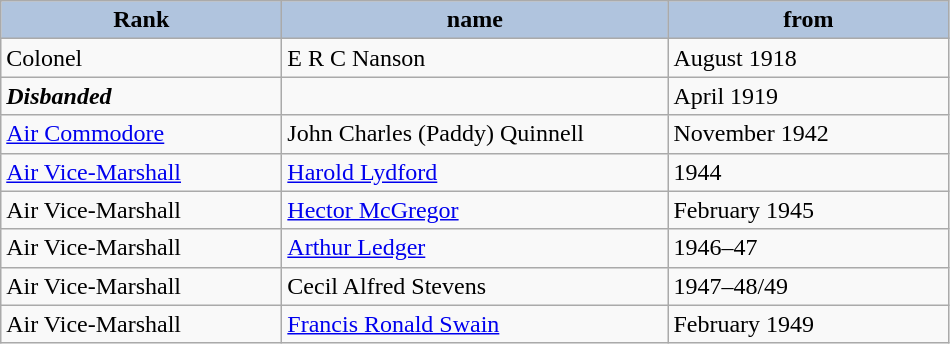<table class="wikitable sortable">
<tr style="vertical-align: top;">
<th scope="col" style="width: 180px; background:#B0C4DE;">Rank</th>
<th scope="col" style="width: 250px; background:#B0C4DE;">name</th>
<th scope="col" style="width: 180px; background:#B0C4DE;">from</th>
</tr>
<tr style="vertical-align: top;">
<td>Colonel</td>
<td>E R C Nanson</td>
<td>August 1918</td>
</tr>
<tr style="vertical-align: top;">
<td><strong><em>Disbanded</em></strong></td>
<td></td>
<td>April 1919</td>
</tr>
<tr style="vertical-align: top;">
<td><a href='#'>Air Commodore</a></td>
<td>John Charles (Paddy) Quinnell</td>
<td>November 1942</td>
</tr>
<tr style="vertical-align: top;">
<td><a href='#'>Air Vice-Marshall</a></td>
<td><a href='#'>Harold Lydford</a></td>
<td>1944</td>
</tr>
<tr style="vertical-align: top;">
<td>Air Vice-Marshall</td>
<td><a href='#'>Hector McGregor</a></td>
<td>February 1945</td>
</tr>
<tr style="vertical-align: top;">
<td>Air Vice-Marshall</td>
<td><a href='#'>Arthur Ledger</a></td>
<td>1946–47</td>
</tr>
<tr style="vertical-align: top;">
<td>Air Vice-Marshall</td>
<td>Cecil Alfred Stevens</td>
<td>1947–48/49</td>
</tr>
<tr style="vertical-align: top;">
<td>Air Vice-Marshall</td>
<td><a href='#'>Francis Ronald Swain</a></td>
<td>February 1949</td>
</tr>
</table>
